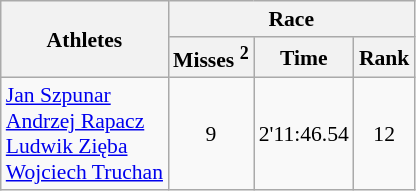<table class="wikitable" border="1" style="font-size:90%">
<tr>
<th rowspan=2>Athletes</th>
<th colspan=3>Race</th>
</tr>
<tr>
<th>Misses <sup>2</sup></th>
<th>Time</th>
<th>Rank</th>
</tr>
<tr>
<td><a href='#'>Jan Szpunar</a><br><a href='#'>Andrzej Rapacz</a><br><a href='#'>Ludwik Zięba</a><br><a href='#'>Wojciech Truchan</a></td>
<td align=center>9</td>
<td align=center>2'11:46.54</td>
<td align=center>12</td>
</tr>
</table>
